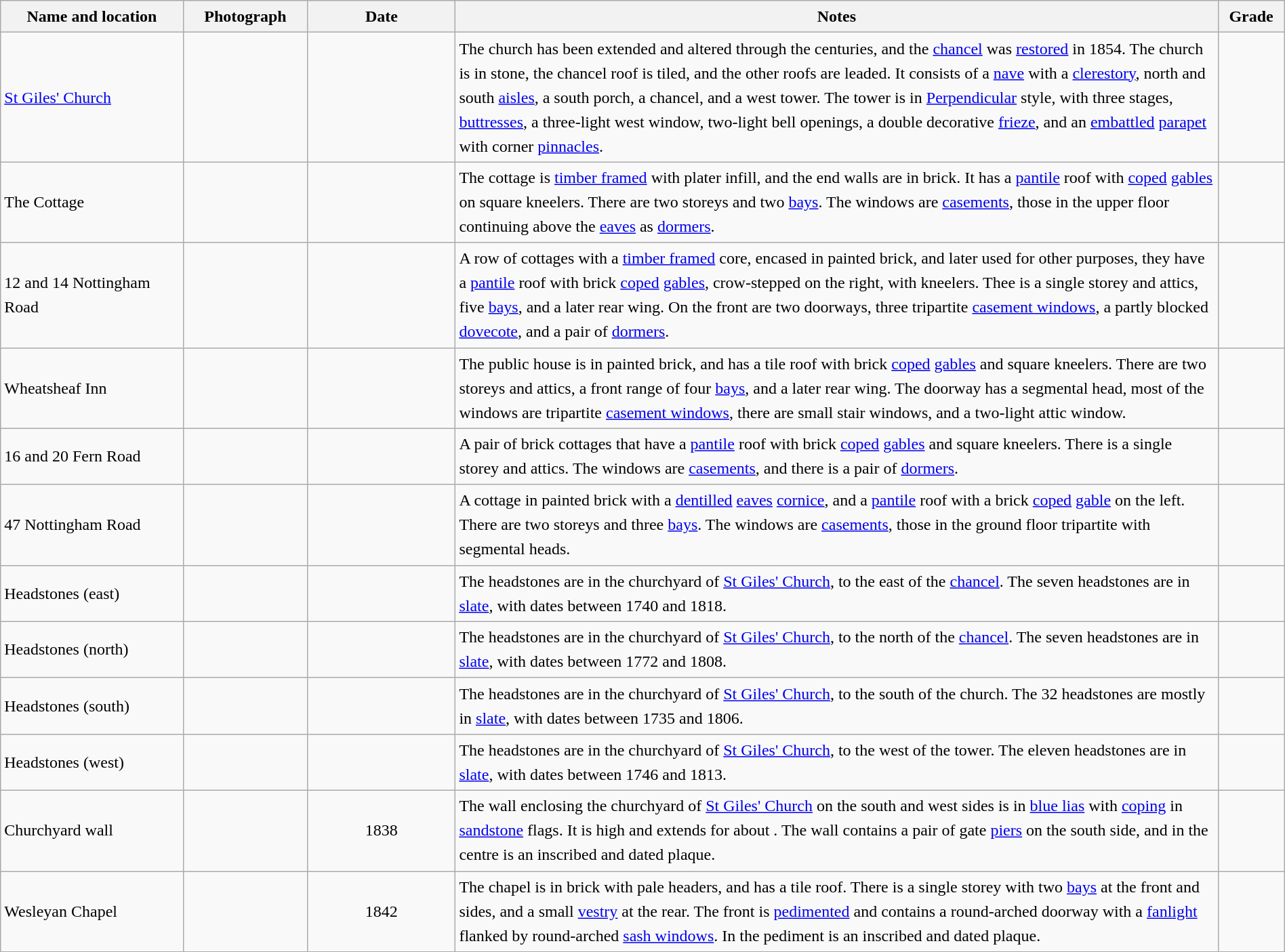<table class="wikitable sortable plainrowheaders" style="width:100%; border:0px; text-align:left; line-height:150%">
<tr>
<th scope="col"  style="width:150px">Name and location</th>
<th scope="col"  style="width:100px" class="unsortable">Photograph</th>
<th scope="col"  style="width:120px">Date</th>
<th scope="col"  style="width:650px" class="unsortable">Notes</th>
<th scope="col"  style="width:50px">Grade</th>
</tr>
<tr>
<td><a href='#'>St Giles' Church</a><br><small></small></td>
<td></td>
<td align="center"></td>
<td>The church has been extended and altered through the centuries, and the <a href='#'>chancel</a> was <a href='#'>restored</a> in 1854.  The church is in stone, the chancel roof is tiled, and the other roofs are leaded.  It consists of a <a href='#'>nave</a> with a <a href='#'>clerestory</a>, north and south <a href='#'>aisles</a>, a south porch, a chancel, and a west tower.  The tower is in <a href='#'>Perpendicular</a> style, with three stages, <a href='#'>buttresses</a>, a three-light west window, two-light bell openings, a double decorative <a href='#'>frieze</a>, and an <a href='#'>embattled</a> <a href='#'>parapet</a> with corner <a href='#'>pinnacles</a>.</td>
<td align="center" ></td>
</tr>
<tr>
<td>The Cottage<br><small></small></td>
<td></td>
<td align="center"></td>
<td>The cottage is <a href='#'>timber framed</a> with plater infill, and the end walls are in brick.  It has a <a href='#'>pantile</a> roof with <a href='#'>coped</a> <a href='#'>gables</a> on square kneelers.  There are two storeys and two <a href='#'>bays</a>.  The windows are <a href='#'>casements</a>, those in the upper floor continuing above the <a href='#'>eaves</a> as <a href='#'>dormers</a>.</td>
<td align="center" ></td>
</tr>
<tr>
<td>12 and 14 Nottingham Road<br><small></small></td>
<td></td>
<td align="center"></td>
<td>A row of cottages with a <a href='#'>timber framed</a> core, encased in painted brick, and later used for other purposes, they have a <a href='#'>pantile</a> roof with brick <a href='#'>coped</a> <a href='#'>gables</a>, crow-stepped on the right, with kneelers.  Thee is a single storey and attics, five <a href='#'>bays</a>, and a later rear wing.  On the front are two doorways, three tripartite <a href='#'>casement windows</a>, a partly blocked <a href='#'>dovecote</a>, and a pair of <a href='#'>dormers</a>.</td>
<td align="center" ></td>
</tr>
<tr>
<td>Wheatsheaf Inn<br><small></small></td>
<td></td>
<td align="center"></td>
<td>The public house  is in painted brick, and has a tile roof with brick <a href='#'>coped</a> <a href='#'>gables</a> and square kneelers.  There are two storeys and attics, a front range of four <a href='#'>bays</a>, and a later rear wing.  The doorway has a segmental head, most of the windows are tripartite <a href='#'>casement windows</a>, there are small stair windows, and a two-light attic window.</td>
<td align="center" ></td>
</tr>
<tr>
<td>16 and 20 Fern Road<br><small></small></td>
<td></td>
<td align="center"></td>
<td>A pair of brick cottages that have a <a href='#'>pantile</a> roof with brick <a href='#'>coped</a> <a href='#'>gables</a> and square kneelers.  There is a single storey and attics.  The windows are <a href='#'>casements</a>, and there is a pair of <a href='#'>dormers</a>.</td>
<td align="center" ></td>
</tr>
<tr>
<td>47 Nottingham Road<br><small></small></td>
<td></td>
<td align="center"></td>
<td>A cottage in painted brick with a <a href='#'>dentilled</a> <a href='#'>eaves</a> <a href='#'>cornice</a>, and a <a href='#'>pantile</a> roof with a brick <a href='#'>coped</a> <a href='#'>gable</a> on the left.  There are two storeys and three <a href='#'>bays</a>.  The windows are <a href='#'>casements</a>, those in the ground floor tripartite with segmental heads.</td>
<td align="center" ></td>
</tr>
<tr>
<td>Headstones (east)<br><small></small></td>
<td></td>
<td align="center"></td>
<td>The headstones are in the churchyard of <a href='#'>St Giles' Church</a>, to the east of the <a href='#'>chancel</a>.  The seven headstones are in <a href='#'>slate</a>, with dates between 1740 and 1818.</td>
<td align="center" ></td>
</tr>
<tr>
<td>Headstones (north)<br><small></small></td>
<td></td>
<td align="center"></td>
<td>The headstones are in the churchyard of <a href='#'>St Giles' Church</a>, to the north of the <a href='#'>chancel</a>.  The seven headstones are in <a href='#'>slate</a>, with dates between 1772 and 1808.</td>
<td align="center" ></td>
</tr>
<tr>
<td>Headstones (south)<br><small></small></td>
<td></td>
<td align="center"></td>
<td>The headstones are in the churchyard of <a href='#'>St Giles' Church</a>, to the south of the church.  The 32 headstones are mostly in <a href='#'>slate</a>, with dates between 1735 and 1806.</td>
<td align="center" ></td>
</tr>
<tr>
<td>Headstones (west)<br><small></small></td>
<td></td>
<td align="center"></td>
<td>The headstones are in the churchyard of <a href='#'>St Giles' Church</a>, to the west of the tower.  The eleven headstones are in <a href='#'>slate</a>, with dates between 1746 and 1813.</td>
<td align="center" ></td>
</tr>
<tr>
<td>Churchyard wall<br><small></small></td>
<td></td>
<td align="center">1838</td>
<td>The wall enclosing the churchyard of <a href='#'>St Giles' Church</a> on the south and west sides is in <a href='#'>blue lias</a> with <a href='#'>coping</a> in <a href='#'>sandstone</a> flags.  It is  high and extends for about .  The wall contains a pair of gate <a href='#'>piers</a> on the south side, and in the centre is an inscribed and dated plaque.</td>
<td align="center" ></td>
</tr>
<tr>
<td>Wesleyan Chapel<br><small></small></td>
<td></td>
<td align="center">1842</td>
<td>The chapel is in brick with pale headers, and has a tile roof.  There is a single storey with two <a href='#'>bays</a> at the front and sides, and a small <a href='#'>vestry</a> at the rear.  The front is <a href='#'>pedimented</a> and contains a round-arched doorway with a <a href='#'>fanlight</a> flanked by round-arched <a href='#'>sash windows</a>.  In the pediment is an inscribed and dated plaque.</td>
<td align="center" ></td>
</tr>
<tr>
</tr>
</table>
